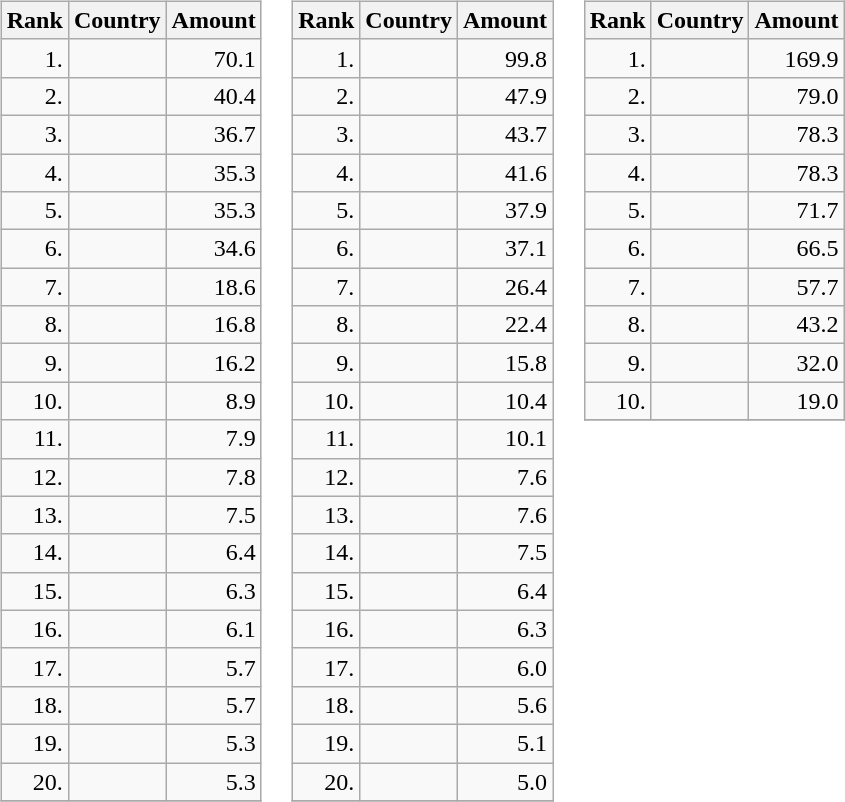<table>
<tr>
<td style="vertical-align:top;"><br><table class="wikitable sortable" style="text-align:right;">
<tr>
<th>Rank</th>
<th>Country</th>
<th>Amount</th>
</tr>
<tr>
<td>1.</td>
<td align="left"></td>
<td>70.1</td>
</tr>
<tr>
<td>2.</td>
<td align="left"></td>
<td>40.4</td>
</tr>
<tr>
<td>3.</td>
<td align="left"><br></td>
<td>36.7</td>
</tr>
<tr>
<td>4.</td>
<td align="left"></td>
<td>35.3</td>
</tr>
<tr>
<td>5.</td>
<td align="left"></td>
<td>35.3</td>
</tr>
<tr>
<td>6.</td>
<td align="left"></td>
<td>34.6</td>
</tr>
<tr>
<td>7.</td>
<td align="left"></td>
<td>18.6</td>
</tr>
<tr>
<td>8.</td>
<td align="left"></td>
<td>16.8</td>
</tr>
<tr>
<td>9.</td>
<td align="left"></td>
<td>16.2</td>
</tr>
<tr>
<td>10.</td>
<td align="left"></td>
<td>8.9</td>
</tr>
<tr>
<td>11.</td>
<td align="left"></td>
<td>7.9</td>
</tr>
<tr>
<td>12.</td>
<td align="left"></td>
<td>7.8</td>
</tr>
<tr>
<td>13.</td>
<td align="left"></td>
<td>7.5</td>
</tr>
<tr>
<td>14.</td>
<td align="left"></td>
<td>6.4</td>
</tr>
<tr>
<td>15.</td>
<td align="left"></td>
<td>6.3</td>
</tr>
<tr>
<td>16.</td>
<td align="left"></td>
<td>6.1</td>
</tr>
<tr>
<td>17.</td>
<td align="left"></td>
<td>5.7</td>
</tr>
<tr>
<td>18.</td>
<td align="left"></td>
<td>5.7</td>
</tr>
<tr>
<td>19.</td>
<td align="left"></td>
<td>5.3</td>
</tr>
<tr>
<td>20.</td>
<td align="left"></td>
<td>5.3</td>
</tr>
<tr>
</tr>
</table>
</td>
<td style="vertical-align:top;"><br><table class="wikitable sortable" style="text-align:right;">
<tr>
<th>Rank</th>
<th>Country</th>
<th>Amount</th>
</tr>
<tr>
<td>1.</td>
<td align="left"></td>
<td>99.8</td>
</tr>
<tr>
<td>2.</td>
<td align="left"></td>
<td>47.9</td>
</tr>
<tr>
<td>3.</td>
<td align="left"></td>
<td>43.7</td>
</tr>
<tr>
<td>4.</td>
<td align="left"><br></td>
<td>41.6</td>
</tr>
<tr>
<td>5.</td>
<td align="left"></td>
<td>37.9</td>
</tr>
<tr>
<td>6.</td>
<td align="left"></td>
<td>37.1</td>
</tr>
<tr>
<td>7.</td>
<td align="left"></td>
<td>26.4</td>
</tr>
<tr>
<td>8.</td>
<td align="left"></td>
<td>22.4</td>
</tr>
<tr>
<td>9.</td>
<td align="left"></td>
<td>15.8</td>
</tr>
<tr>
<td>10.</td>
<td align="left"></td>
<td>10.4</td>
</tr>
<tr>
<td>11.</td>
<td align="left"></td>
<td>10.1</td>
</tr>
<tr>
<td>12.</td>
<td align="left"></td>
<td>7.6</td>
</tr>
<tr>
<td>13.</td>
<td align="left"></td>
<td>7.6</td>
</tr>
<tr>
<td>14.</td>
<td align="left"></td>
<td>7.5</td>
</tr>
<tr>
<td>15.</td>
<td align="left"></td>
<td>6.4</td>
</tr>
<tr>
<td>16.</td>
<td align="left"></td>
<td>6.3</td>
</tr>
<tr>
<td>17.</td>
<td align="left"></td>
<td>6.0</td>
</tr>
<tr>
<td>18.</td>
<td align="left"></td>
<td>5.6</td>
</tr>
<tr>
<td>19.</td>
<td align="left"></td>
<td>5.1</td>
</tr>
<tr>
<td>20.</td>
<td align="left"></td>
<td>5.0</td>
</tr>
<tr>
</tr>
</table>
</td>
<td valign=top><br><table class="wikitable sortable" style="text-align:right;">
<tr>
<th>Rank</th>
<th>Country</th>
<th>Amount</th>
</tr>
<tr>
<td>1.</td>
<td align="left"></td>
<td>169.9</td>
</tr>
<tr>
<td>2.</td>
<td align="left"></td>
<td>79.0</td>
</tr>
<tr>
<td>3.</td>
<td align="left"></td>
<td>78.3</td>
</tr>
<tr>
<td>4.</td>
<td align="left"><br></td>
<td>78.3</td>
</tr>
<tr>
<td>5.</td>
<td align="left"></td>
<td>71.7</td>
</tr>
<tr>
<td>6.</td>
<td align="left"></td>
<td>66.5</td>
</tr>
<tr>
<td>7.</td>
<td align="left"></td>
<td>57.7</td>
</tr>
<tr>
<td>8.</td>
<td align="left"></td>
<td>43.2</td>
</tr>
<tr>
<td>9.</td>
<td align="left"></td>
<td>32.0</td>
</tr>
<tr>
<td>10.</td>
<td align="left"></td>
<td>19.0</td>
</tr>
<tr>
</tr>
</table>
</td>
</tr>
</table>
